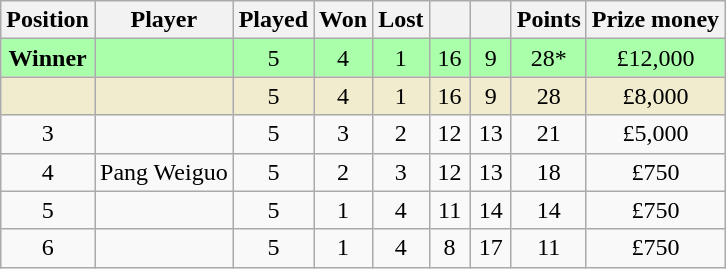<table class="wikitable" style="text-align: center;">
<tr>
<th width=20>Position</th>
<th>Player</th>
<th width=20>Played</th>
<th width=20>Won</th>
<th width=20>Lost</th>
<th width=20></th>
<th width=20></th>
<th width=20>Points</th>
<th>Prize money</th>
</tr>
<tr style="background:#aaffaa;">
<td><strong>Winner</strong></td>
<td style="text-align:left;"></td>
<td>5</td>
<td>4</td>
<td>1</td>
<td>16</td>
<td>9</td>
<td>28*</td>
<td>£12,000</td>
</tr>
<tr style="background:#f2ecce;">
<td></td>
<td style="text-align:left;"></td>
<td>5</td>
<td>4</td>
<td>1</td>
<td>16</td>
<td>9</td>
<td>28</td>
<td>£8,000</td>
</tr>
<tr>
<td>3</td>
<td style="text-align:left;"></td>
<td>5</td>
<td>3</td>
<td>2</td>
<td>12</td>
<td>13</td>
<td>21</td>
<td>£5,000</td>
</tr>
<tr>
<td>4</td>
<td style="text-align:left;"> Pang Weiguo</td>
<td>5</td>
<td>2</td>
<td>3</td>
<td>12</td>
<td>13</td>
<td>18</td>
<td>£750</td>
</tr>
<tr>
<td>5</td>
<td style="text-align:left;"></td>
<td>5</td>
<td>1</td>
<td>4</td>
<td>11</td>
<td>14</td>
<td>14</td>
<td>£750</td>
</tr>
<tr>
<td>6</td>
<td style="text-align:left;"></td>
<td>5</td>
<td>1</td>
<td>4</td>
<td>8</td>
<td>17</td>
<td>11</td>
<td>£750</td>
</tr>
</table>
